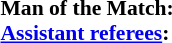<table style="width:100%; font-size:90%;">
<tr>
<td><br><strong>Man of the Match:</strong><br><strong><a href='#'>Assistant referees</a>:</strong></td>
</tr>
</table>
